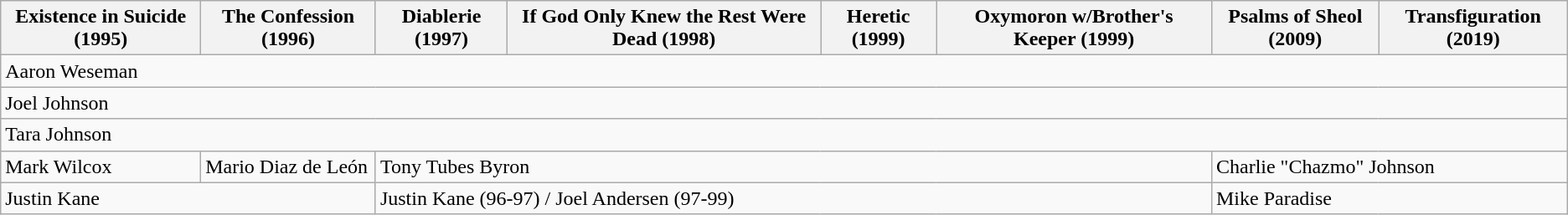<table class="wikitable">
<tr>
<th>Existence in Suicide (1995)</th>
<th>The Confession (1996)</th>
<th>Diablerie (1997)</th>
<th>If God Only Knew the Rest Were Dead (1998)</th>
<th>Heretic (1999)</th>
<th>Oxymoron w/Brother's Keeper (1999)</th>
<th>Psalms of Sheol (2009)</th>
<th>Transfiguration (2019)</th>
</tr>
<tr>
<td colspan="8">Aaron Weseman</td>
</tr>
<tr>
<td colspan="8">Joel Johnson</td>
</tr>
<tr>
<td colspan="8">Tara Johnson</td>
</tr>
<tr>
<td>Mark Wilcox</td>
<td>Mario Diaz de León</td>
<td colspan="4">Tony Tubes Byron</td>
<td colspan="2">Charlie "Chazmo" Johnson</td>
</tr>
<tr>
<td colspan="2">Justin Kane</td>
<td colspan="4">Justin Kane (96-97) / Joel Andersen (97-99)</td>
<td colspan="2">Mike Paradise</td>
</tr>
</table>
